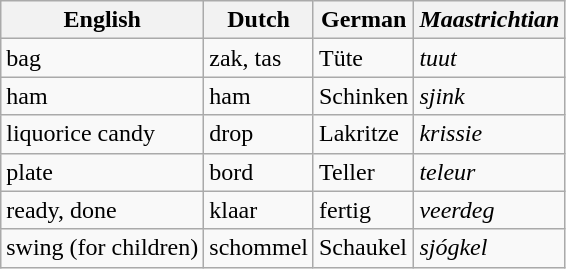<table class="wikitable">
<tr>
<th>English</th>
<th>Dutch</th>
<th>German</th>
<th><em>Maastrichtian</em> </th>
</tr>
<tr>
<td>bag</td>
<td>zak, tas</td>
<td>Tüte</td>
<td><em>tuut</em></td>
</tr>
<tr>
<td>ham</td>
<td>ham</td>
<td>Schinken</td>
<td><em>sjink</em></td>
</tr>
<tr>
<td>liquorice candy</td>
<td>drop</td>
<td>Lakritze</td>
<td><em>krissie</em></td>
</tr>
<tr>
<td>plate</td>
<td>bord</td>
<td>Teller</td>
<td><em>teleur</em></td>
</tr>
<tr>
<td>ready, done</td>
<td>klaar</td>
<td>fertig</td>
<td><em>veerdeg</em></td>
</tr>
<tr>
<td>swing (for children)</td>
<td>schommel</td>
<td>Schaukel</td>
<td><em>sjógkel</em></td>
</tr>
</table>
